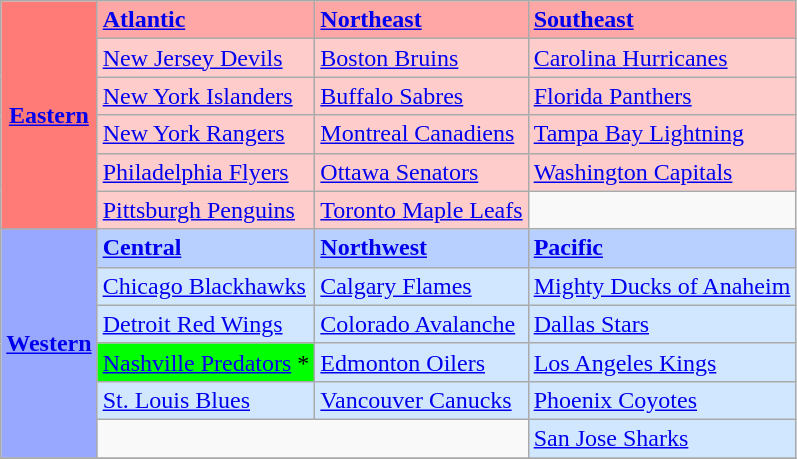<table class="wikitable">
<tr>
<th rowspan="6" style="background-color: #FF7B77;"><strong><a href='#'>Eastern</a></strong></th>
<td style="background-color: #FFA7A7;"><strong><a href='#'>Atlantic</a></strong></td>
<td style="background-color: #FFA7A7;"><strong><a href='#'>Northeast</a></strong></td>
<td style="background-color: #FFA7A7;"><strong><a href='#'>Southeast</a></strong></td>
</tr>
<tr>
<td style="background-color: #FFCCCC;"><a href='#'>New Jersey Devils</a></td>
<td style="background-color: #FFCCCC;"><a href='#'>Boston Bruins</a></td>
<td style="background-color: #FFCCCC;"><a href='#'>Carolina Hurricanes</a></td>
</tr>
<tr>
<td style="background-color: #FFCCCC;"><a href='#'>New York Islanders</a></td>
<td style="background-color: #FFCCCC;"><a href='#'>Buffalo Sabres</a></td>
<td style="background-color: #FFCCCC;"><a href='#'>Florida Panthers</a></td>
</tr>
<tr>
<td style="background-color: #FFCCCC;"><a href='#'>New York Rangers</a></td>
<td style="background-color: #FFCCCC;"><a href='#'>Montreal Canadiens</a></td>
<td style="background-color: #FFCCCC;"><a href='#'>Tampa Bay Lightning</a></td>
</tr>
<tr>
<td style="background-color: #FFCCCC;"><a href='#'>Philadelphia Flyers</a></td>
<td style="background-color: #FFCCCC;"><a href='#'>Ottawa Senators</a></td>
<td style="background-color: #FFCCCC;"><a href='#'>Washington Capitals</a></td>
</tr>
<tr>
<td style="background-color: #FFCCCC;"><a href='#'>Pittsburgh Penguins</a></td>
<td style="background-color: #FFCCCC;"><a href='#'>Toronto Maple Leafs</a></td>
<td> </td>
</tr>
<tr>
<th rowspan="6" style="background-color: #99A8FF;"><strong><a href='#'>Western</a></strong></th>
<td style="background-color: #B7D0FF;"><strong><a href='#'>Central</a></strong></td>
<td style="background-color: #B7D0FF;"><strong><a href='#'>Northwest</a></strong></td>
<td style="background-color: #B7D0FF;"><strong><a href='#'>Pacific</a></strong></td>
</tr>
<tr>
<td style="background-color: #D0E7FF;"><a href='#'>Chicago Blackhawks</a></td>
<td style="background-color: #D0E7FF;"><a href='#'>Calgary Flames</a></td>
<td style="background-color: #D0E7FF;"><a href='#'>Mighty Ducks of Anaheim</a></td>
</tr>
<tr>
<td style="background-color: #D0E7FF;"><a href='#'>Detroit Red Wings</a></td>
<td style="background-color: #D0E7FF;"><a href='#'>Colorado Avalanche</a></td>
<td style="background-color: #D0E7FF;"><a href='#'>Dallas Stars</a></td>
</tr>
<tr>
<td style="background-color: #00FF00;"><a href='#'>Nashville Predators</a> *</td>
<td style="background-color: #D0E7FF;"><a href='#'>Edmonton Oilers</a></td>
<td style="background-color: #D0E7FF;"><a href='#'>Los Angeles Kings</a></td>
</tr>
<tr>
<td style="background-color: #D0E7FF;"><a href='#'>St. Louis Blues</a></td>
<td style="background-color: #D0E7FF;"><a href='#'>Vancouver Canucks</a></td>
<td style="background-color: #D0E7FF;"><a href='#'>Phoenix Coyotes</a></td>
</tr>
<tr>
<td colspan="2"> </td>
<td style="background-color: #D0E7FF;"><a href='#'>San Jose Sharks</a></td>
</tr>
<tr>
</tr>
</table>
